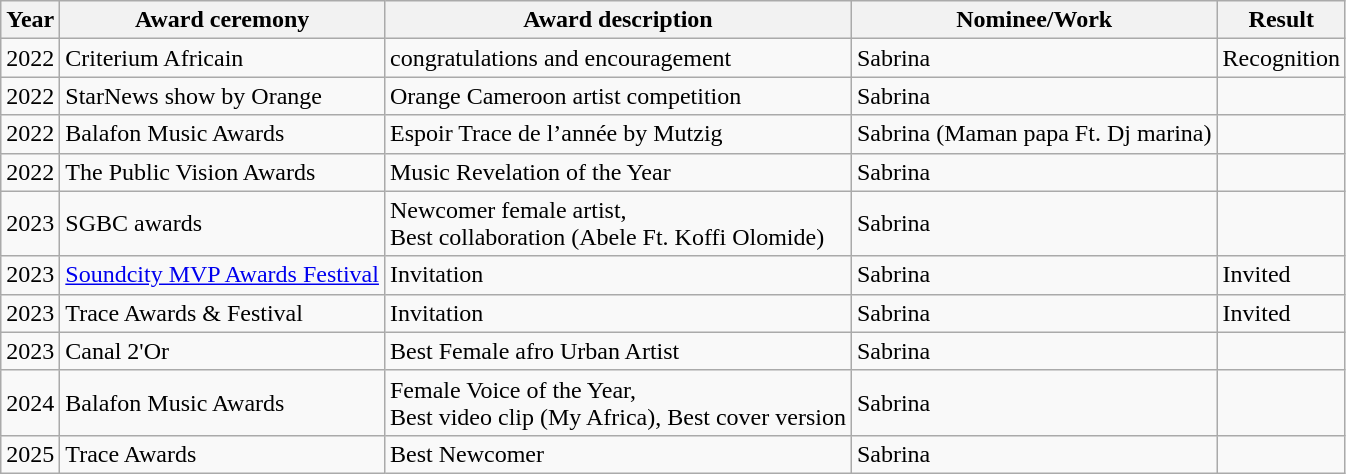<table class="wikitable sortable">
<tr>
<th>Year</th>
<th>Award ceremony</th>
<th>Award description</th>
<th>Nominee/Work</th>
<th>Result</th>
</tr>
<tr>
<td>2022</td>
<td>Criterium Africain</td>
<td>congratulations and encouragement</td>
<td>Sabrina</td>
<td>Recognition</td>
</tr>
<tr>
<td>2022</td>
<td>StarNews show by Orange</td>
<td>Orange Cameroon artist competition</td>
<td>Sabrina</td>
<td></td>
</tr>
<tr>
<td>2022</td>
<td>Balafon Music Awards</td>
<td>Espoir Trace de l’année by Mutzig</td>
<td>Sabrina (Maman papa Ft. Dj marina)</td>
<td></td>
</tr>
<tr>
<td>2022</td>
<td>The Public Vision Awards</td>
<td>Music Revelation of the Year</td>
<td>Sabrina</td>
<td></td>
</tr>
<tr>
<td>2023</td>
<td>SGBC awards</td>
<td>Newcomer female artist,<br>Best collaboration (Abele Ft. Koffi Olomide)</td>
<td>Sabrina</td>
<td></td>
</tr>
<tr>
<td>2023</td>
<td><a href='#'>Soundcity MVP Awards Festival</a></td>
<td>Invitation</td>
<td>Sabrina</td>
<td>Invited</td>
</tr>
<tr>
<td>2023</td>
<td>Trace Awards & Festival</td>
<td>Invitation</td>
<td>Sabrina</td>
<td>Invited</td>
</tr>
<tr>
<td>2023</td>
<td>Canal 2'Or</td>
<td>Best Female afro Urban Artist</td>
<td>Sabrina</td>
<td></td>
</tr>
<tr>
<td>2024</td>
<td>Balafon Music Awards</td>
<td>Female Voice of the Year,<br>Best video clip (My Africa), 
Best cover version</td>
<td>Sabrina</td>
<td></td>
</tr>
<tr>
<td>2025</td>
<td>Trace Awards</td>
<td>Best Newcomer</td>
<td>Sabrina</td>
<td></td>
</tr>
</table>
